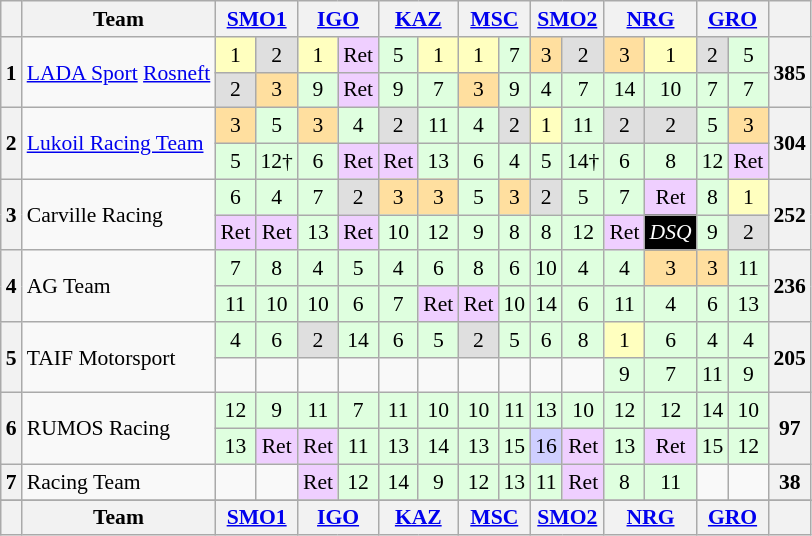<table align=left| class="wikitable" style="font-size: 90%; text-align: center">
<tr valign="top">
<th valign="middle"></th>
<th valign="middle">Team</th>
<th colspan=2><a href='#'>SMO1</a></th>
<th colspan=2><a href='#'>IGO</a></th>
<th colspan=2><a href='#'>KAZ</a></th>
<th colspan=2><a href='#'>MSC</a></th>
<th colspan=2><a href='#'>SMO2</a></th>
<th colspan=2><a href='#'>NRG</a></th>
<th colspan=2><a href='#'>GRO</a></th>
<th valign="middle"></th>
</tr>
<tr>
<th rowspan="2">1</th>
<td rowspan="2" align=left><a href='#'>LADA Sport</a> <a href='#'>Rosneft</a></td>
<td style="background:#ffffbf;">1</td>
<td style="background:#dfdfdf;">2</td>
<td style="background:#ffffbf;">1</td>
<td style="background:#efcfff;">Ret</td>
<td style="background:#dfffdf;">5</td>
<td style="background:#ffffbf;">1</td>
<td style="background:#ffffbf;">1</td>
<td style="background:#dfffdf;">7</td>
<td style="background:#ffdf9f;">3</td>
<td style="background:#dfdfdf;">2</td>
<td style="background:#ffdf9f;">3</td>
<td style="background:#ffffbf;">1</td>
<td style="background:#dfdfdf;">2</td>
<td style="background:#dfffdf;">5</td>
<th rowspan="2">385</th>
</tr>
<tr>
<td style="background:#dfdfdf;">2</td>
<td style="background:#ffdf9f;">3</td>
<td style="background:#dfffdf;">9</td>
<td style="background:#efcfff;">Ret</td>
<td style="background:#dfffdf;">9</td>
<td style="background:#dfffdf;">7</td>
<td style="background:#ffdf9f;">3</td>
<td style="background:#dfffdf;">9</td>
<td style="background:#dfffdf;">4</td>
<td style="background:#dfffdf;">7</td>
<td style="background:#dfffdf;">14</td>
<td style="background:#dfffdf;">10</td>
<td style="background:#dfffdf;">7</td>
<td style="background:#dfffdf;">7</td>
</tr>
<tr>
<th rowspan="2">2</th>
<td rowspan="2" align=left><a href='#'>Lukoil Racing Team</a></td>
<td style="background:#ffdf9f;">3</td>
<td style="background:#dfffdf;">5</td>
<td style="background:#ffdf9f;">3</td>
<td style="background:#dfffdf;">4</td>
<td style="background:#dfdfdf;">2</td>
<td style="background:#dfffdf;">11</td>
<td style="background:#dfffdf;">4</td>
<td style="background:#dfdfdf;">2</td>
<td style="background:#ffffbf;">1</td>
<td style="background:#dfffdf;">11</td>
<td style="background:#dfdfdf;">2</td>
<td style="background:#dfdfdf;">2</td>
<td style="background:#dfffdf;">5</td>
<td style="background:#ffdf9f;">3</td>
<th rowspan="2">304</th>
</tr>
<tr>
<td style="background:#dfffdf;">5</td>
<td style="background:#dfffdf;">12†</td>
<td style="background:#dfffdf;">6</td>
<td style="background:#efcfff;">Ret</td>
<td style="background:#efcfff;">Ret</td>
<td style="background:#dfffdf;">13</td>
<td style="background:#dfffdf;">6</td>
<td style="background:#dfffdf;">4</td>
<td style="background:#dfffdf;">5</td>
<td style="background:#dfffdf;">14†</td>
<td style="background:#dfffdf;">6</td>
<td style="background:#dfffdf;">8</td>
<td style="background:#dfffdf;">12</td>
<td style="background:#efcfff;">Ret</td>
</tr>
<tr>
<th rowspan="2">3</th>
<td rowspan="2" align=left>Carville Racing</td>
<td style="background:#dfffdf;">6</td>
<td style="background:#dfffdf;">4</td>
<td style="background:#dfffdf;">7</td>
<td style="background:#dfdfdf;">2</td>
<td style="background:#ffdf9f;">3</td>
<td style="background:#ffdf9f;">3</td>
<td style="background:#dfffdf;">5</td>
<td style="background:#ffdf9f;">3</td>
<td style="background:#dfdfdf;">2</td>
<td style="background:#dfffdf;">5</td>
<td style="background:#dfffdf;">7</td>
<td style="background:#efcfff;">Ret</td>
<td style="background:#dfffdf;">8</td>
<td style="background:#ffffbf;">1</td>
<th rowspan="2">252</th>
</tr>
<tr>
<td style="background:#efcfff;">Ret</td>
<td style="background:#efcfff;">Ret</td>
<td style="background:#dfffdf;">13</td>
<td style="background:#efcfff;">Ret</td>
<td style="background:#dfffdf;">10</td>
<td style="background:#dfffdf;">12</td>
<td style="background:#dfffdf;">9</td>
<td style="background:#dfffdf;">8</td>
<td style="background:#dfffdf;">8</td>
<td style="background:#dfffdf;">12</td>
<td style="background:#efcfff;">Ret</td>
<td style="background-color:#000000;color:white"><em>DSQ</em></td>
<td style="background:#dfffdf;">9</td>
<td style="background:#dfdfdf;">2</td>
</tr>
<tr>
<th rowspan="2">4</th>
<td rowspan="2" align=left>AG Team</td>
<td style="background:#dfffdf;">7</td>
<td style="background:#dfffdf;">8</td>
<td style="background:#dfffdf;">4</td>
<td style="background:#dfffdf;">5</td>
<td style="background:#dfffdf;">4</td>
<td style="background:#dfffdf;">6</td>
<td style="background:#dfffdf;">8</td>
<td style="background:#dfffdf;">6</td>
<td style="background:#dfffdf;">10</td>
<td style="background:#dfffdf;">4</td>
<td style="background:#dfffdf;">4</td>
<td style="background:#ffdf9f;">3</td>
<td style="background:#ffdf9f;">3</td>
<td style="background:#dfffdf;">11</td>
<th rowspan="2">236</th>
</tr>
<tr>
<td style="background:#dfffdf;">11</td>
<td style="background:#dfffdf;">10</td>
<td style="background:#dfffdf;">10</td>
<td style="background:#dfffdf;">6</td>
<td style="background:#dfffdf;">7</td>
<td style="background:#efcfff;">Ret</td>
<td style="background:#efcfff;">Ret</td>
<td style="background:#dfffdf;">10</td>
<td style="background:#dfffdf;">14</td>
<td style="background:#dfffdf;">6</td>
<td style="background:#dfffdf;">11</td>
<td style="background:#dfffdf;">4</td>
<td style="background:#dfffdf;">6</td>
<td style="background:#dfffdf;">13</td>
</tr>
<tr>
<th rowspan="2">5</th>
<td rowspan="2" align=left>TAIF Motorsport</td>
<td style="background:#dfffdf;">4</td>
<td style="background:#dfffdf;">6</td>
<td style="background:#dfdfdf;">2</td>
<td style="background:#dfffdf;">14</td>
<td style="background:#dfffdf;">6</td>
<td style="background:#dfffdf;">5</td>
<td style="background:#dfdfdf;">2</td>
<td style="background:#dfffdf;">5</td>
<td style="background:#dfffdf;">6</td>
<td style="background:#dfffdf;">8</td>
<td style="background:#ffffbf;">1</td>
<td style="background:#dfffdf;">6</td>
<td style="background:#dfffdf;">4</td>
<td style="background:#dfffdf;">4</td>
<th rowspan="2">205</th>
</tr>
<tr>
<td></td>
<td></td>
<td></td>
<td></td>
<td></td>
<td></td>
<td></td>
<td></td>
<td></td>
<td></td>
<td style="background:#dfffdf;">9</td>
<td style="background:#dfffdf;">7</td>
<td style="background:#dfffdf;">11</td>
<td style="background:#dfffdf;">9</td>
</tr>
<tr>
<th rowspan="2">6</th>
<td rowspan="2" align=left>RUMOS Racing</td>
<td style="background:#dfffdf;">12</td>
<td style="background:#dfffdf;">9</td>
<td style="background:#dfffdf;">11</td>
<td style="background:#dfffdf;">7</td>
<td style="background:#dfffdf;">11</td>
<td style="background:#dfffdf;">10</td>
<td style="background:#dfffdf;">10</td>
<td style="background:#dfffdf;">11</td>
<td style="background:#dfffdf;">13</td>
<td style="background:#dfffdf;">10</td>
<td style="background:#dfffdf;">12</td>
<td style="background:#dfffdf;">12</td>
<td style="background:#dfffdf;">14</td>
<td style="background:#dfffdf;">10</td>
<th rowspan="2">97</th>
</tr>
<tr>
<td style="background:#dfffdf;">13</td>
<td style="background:#efcfff;">Ret</td>
<td style="background:#efcfff;">Ret</td>
<td style="background:#dfffdf;">11</td>
<td style="background:#dfffdf;">13</td>
<td style="background:#dfffdf;">14</td>
<td style="background:#dfffdf;">13</td>
<td style="background:#dfffdf;">15</td>
<td style="background:#cfcfff;">16</td>
<td style="background:#efcfff;">Ret</td>
<td style="background:#dfffdf;">13</td>
<td style="background:#efcfff;">Ret</td>
<td style="background:#dfffdf;">15</td>
<td style="background:#dfffdf;">12</td>
</tr>
<tr>
<th>7</th>
<td align=left>Racing Team</td>
<td></td>
<td></td>
<td style="background:#efcfff;">Ret</td>
<td style="background:#dfffdf;">12</td>
<td style="background:#dfffdf;">14</td>
<td style="background:#dfffdf;">9</td>
<td style="background:#dfffdf;">12</td>
<td style="background:#dfffdf;">13</td>
<td style="background:#dfffdf;">11</td>
<td style="background:#efcfff;">Ret</td>
<td style="background:#dfffdf;">8</td>
<td style="background:#dfffdf;">11</td>
<td></td>
<td></td>
<th>38</th>
</tr>
<tr>
</tr>
<tr valign="top">
<th valign="middle"></th>
<th valign="middle">Team</th>
<th colspan=2><a href='#'>SMO1</a></th>
<th colspan=2><a href='#'>IGO</a></th>
<th colspan=2><a href='#'>KAZ</a></th>
<th colspan=2><a href='#'>MSC</a></th>
<th colspan=2><a href='#'>SMO2</a></th>
<th colspan=2><a href='#'>NRG</a></th>
<th colspan=2><a href='#'>GRO</a></th>
<th valign="middle"></th>
</tr>
</table>
